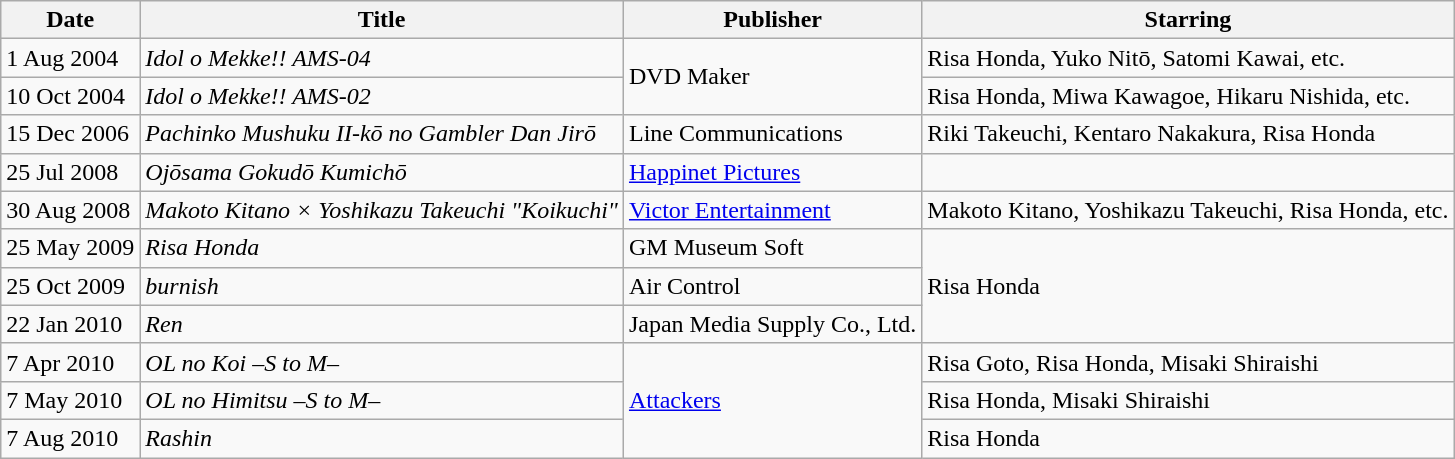<table class="wikitable">
<tr>
<th>Date</th>
<th>Title</th>
<th>Publisher</th>
<th>Starring</th>
</tr>
<tr>
<td>1 Aug 2004</td>
<td><em>Idol o Mekke!! AMS-04</em></td>
<td rowspan="2">DVD Maker</td>
<td>Risa Honda, Yuko Nitō, Satomi Kawai, etc.</td>
</tr>
<tr>
<td>10 Oct 2004</td>
<td><em>Idol o Mekke!! AMS-02</em></td>
<td>Risa Honda, Miwa Kawagoe, Hikaru Nishida, etc.</td>
</tr>
<tr>
<td>15 Dec 2006</td>
<td><em>Pachinko Mushuku II-kō no Gambler Dan Jirō</em></td>
<td>Line Communications</td>
<td>Riki Takeuchi, Kentaro Nakakura, Risa Honda</td>
</tr>
<tr>
<td>25 Jul 2008</td>
<td><em>Ojōsama Gokudō Kumichō</em></td>
<td><a href='#'>Happinet Pictures</a></td>
<td></td>
</tr>
<tr>
<td>30 Aug 2008</td>
<td><em>Makoto Kitano × Yoshikazu Takeuchi "Koikuchi"</em></td>
<td><a href='#'>Victor Entertainment</a></td>
<td>Makoto Kitano, Yoshikazu Takeuchi, Risa Honda, etc.</td>
</tr>
<tr>
<td>25 May 2009</td>
<td><em>Risa Honda</em></td>
<td>GM Museum Soft</td>
<td rowspan="3">Risa Honda</td>
</tr>
<tr>
<td>25 Oct 2009</td>
<td><em>burnish</em></td>
<td>Air Control</td>
</tr>
<tr>
<td>22 Jan 2010</td>
<td><em>Ren</em></td>
<td>Japan Media Supply Co., Ltd.</td>
</tr>
<tr>
<td>7 Apr 2010</td>
<td><em>OL no Koi –S to M–</em></td>
<td rowspan="3"><a href='#'>Attackers</a></td>
<td>Risa Goto, Risa Honda, Misaki Shiraishi</td>
</tr>
<tr>
<td>7 May 2010</td>
<td><em>OL no Himitsu –S to M–</em></td>
<td>Risa Honda, Misaki Shiraishi</td>
</tr>
<tr>
<td>7 Aug 2010</td>
<td><em>Rashin</em></td>
<td>Risa Honda</td>
</tr>
</table>
